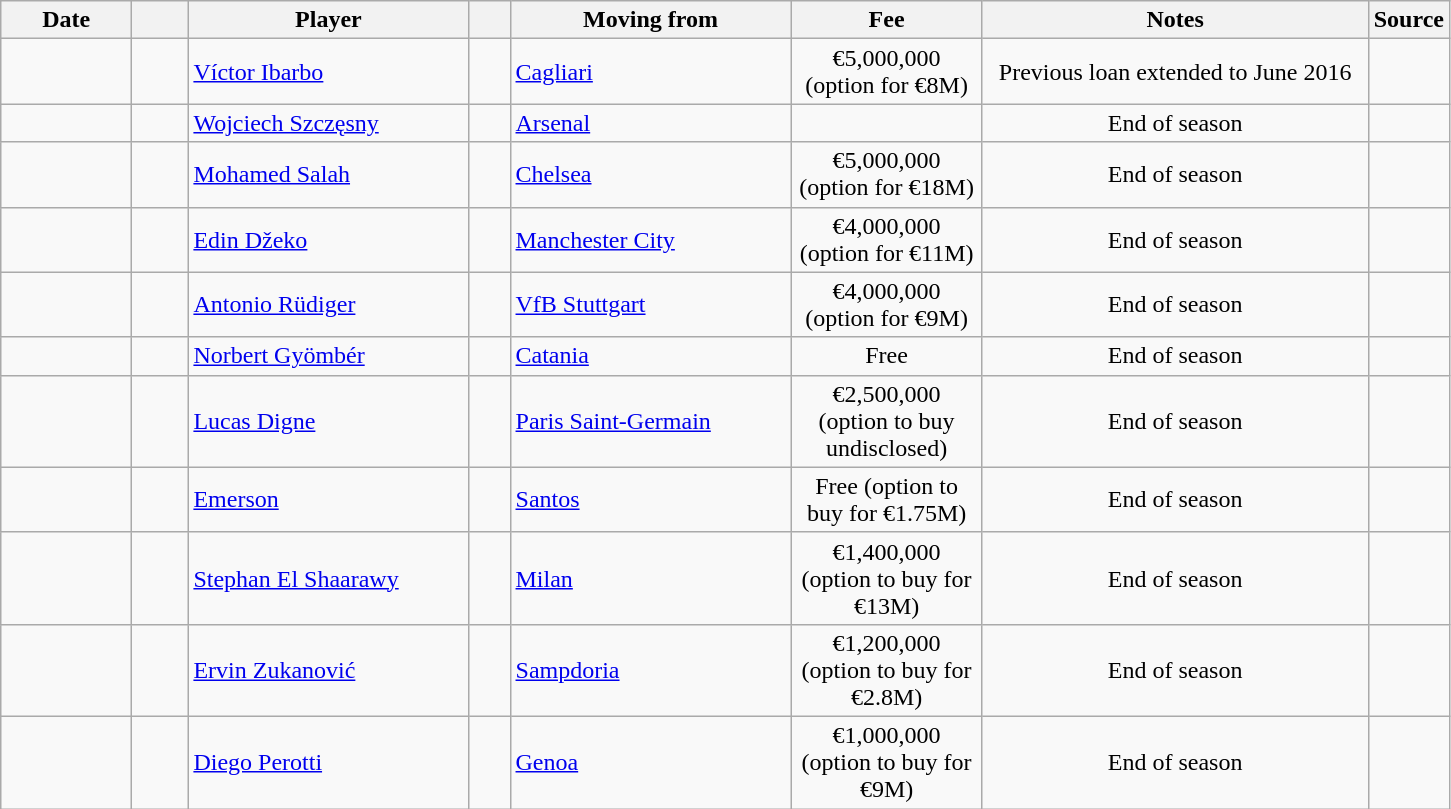<table class="wikitable sortable">
<tr>
<th style="width:80px;">Date</th>
<th style="width:30px;"></th>
<th style="width:180px;">Player</th>
<th style="width:20px;"></th>
<th style="width:180px;">Moving from</th>
<th style="width:120px;" class="unsortable">Fee</th>
<th style="width:250px;" class="unsortable">Notes</th>
<th style="width:20px;">Source</th>
</tr>
<tr>
<td></td>
<td align=center></td>
<td> <a href='#'>Víctor Ibarbo</a></td>
<td align=center></td>
<td> <a href='#'>Cagliari</a></td>
<td align=center>€5,000,000 (option for €8M)</td>
<td align=center>Previous loan extended to June 2016</td>
<td></td>
</tr>
<tr>
<td></td>
<td align=center></td>
<td> <a href='#'>Wojciech Szczęsny</a></td>
<td align=center></td>
<td> <a href='#'>Arsenal</a></td>
<td align=center></td>
<td align=center>End of season</td>
<td></td>
</tr>
<tr>
<td></td>
<td align=center></td>
<td> <a href='#'>Mohamed Salah</a></td>
<td align=center></td>
<td> <a href='#'>Chelsea</a></td>
<td align=center>€5,000,000 (option for €18M)</td>
<td align=center>End of season</td>
<td></td>
</tr>
<tr>
<td></td>
<td align=center></td>
<td> <a href='#'>Edin Džeko</a></td>
<td align=center></td>
<td> <a href='#'>Manchester City</a></td>
<td align=center>€4,000,000 (option for €11M)</td>
<td align=center>End of season</td>
<td></td>
</tr>
<tr>
<td></td>
<td align=center></td>
<td> <a href='#'>Antonio Rüdiger</a></td>
<td align=center></td>
<td> <a href='#'>VfB Stuttgart</a></td>
<td align=center>€4,000,000 (option for €9M)</td>
<td align=center>End of season</td>
<td></td>
</tr>
<tr>
<td></td>
<td align=center></td>
<td> <a href='#'>Norbert Gyömbér</a></td>
<td align=center></td>
<td> <a href='#'>Catania</a></td>
<td align=center>Free</td>
<td align=center>End of season</td>
<td></td>
</tr>
<tr>
<td></td>
<td align=center></td>
<td> <a href='#'>Lucas Digne</a></td>
<td align=center></td>
<td> <a href='#'>Paris Saint-Germain</a></td>
<td align=center>€2,500,000 (option to buy undisclosed)</td>
<td align=center>End of season</td>
<td></td>
</tr>
<tr>
<td></td>
<td align=center></td>
<td> <a href='#'>Emerson</a></td>
<td align=center></td>
<td> <a href='#'>Santos</a></td>
<td align=center>Free (option to buy for €1.75M)</td>
<td align=center>End of season</td>
<td></td>
</tr>
<tr>
<td></td>
<td align=center></td>
<td> <a href='#'>Stephan El Shaarawy</a></td>
<td align=center></td>
<td> <a href='#'>Milan</a></td>
<td align=center>€1,400,000 (option to buy for €13M)</td>
<td align=center>End of season</td>
<td></td>
</tr>
<tr>
<td></td>
<td align=center></td>
<td> <a href='#'>Ervin Zukanović</a></td>
<td align=center></td>
<td> <a href='#'>Sampdoria</a></td>
<td align=center>€1,200,000 (option to buy for €2.8M)</td>
<td align=center>End of season</td>
<td></td>
</tr>
<tr>
<td></td>
<td align=center></td>
<td> <a href='#'>Diego Perotti</a></td>
<td align=center></td>
<td> <a href='#'>Genoa</a></td>
<td align=center>€1,000,000 (option to buy for €9M)</td>
<td align=center>End of season</td>
<td></td>
</tr>
</table>
